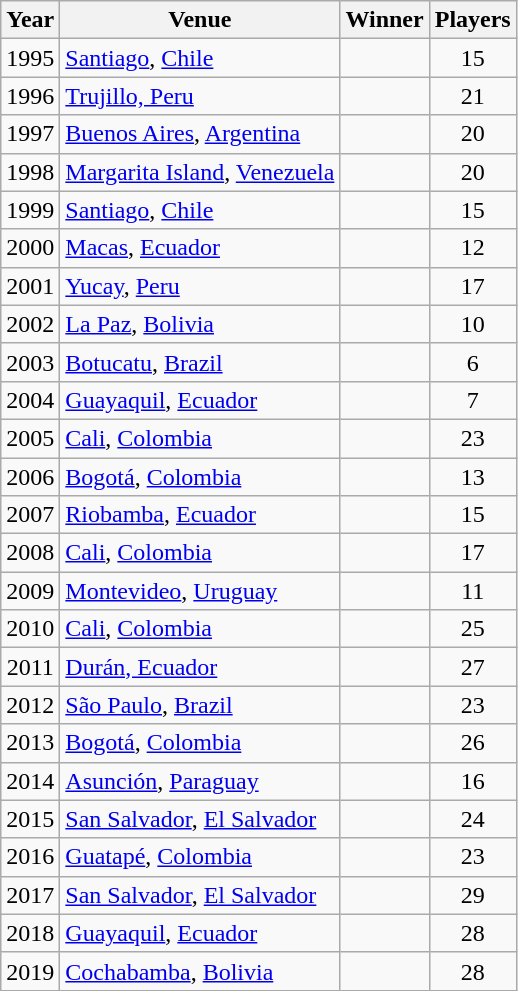<table class="wikitable">
<tr>
<th>Year</th>
<th>Venue</th>
<th>Winner</th>
<th>Players</th>
</tr>
<tr>
<td align=center>1995</td>
<td><a href='#'>Santiago</a>, <a href='#'>Chile</a></td>
<td></td>
<td align=center>15</td>
</tr>
<tr>
<td align=center>1996</td>
<td><a href='#'>Trujillo, Peru</a></td>
<td></td>
<td align=center>21</td>
</tr>
<tr>
<td align=center>1997</td>
<td><a href='#'>Buenos Aires</a>, <a href='#'>Argentina</a></td>
<td></td>
<td align=center>20</td>
</tr>
<tr>
<td align=center>1998</td>
<td><a href='#'>Margarita Island</a>, <a href='#'>Venezuela</a></td>
<td></td>
<td align=center>20</td>
</tr>
<tr>
<td align=center>1999</td>
<td><a href='#'>Santiago</a>, <a href='#'>Chile</a></td>
<td></td>
<td align=center>15</td>
</tr>
<tr>
<td align=center>2000</td>
<td><a href='#'>Macas</a>, <a href='#'>Ecuador</a></td>
<td></td>
<td align=center>12</td>
</tr>
<tr>
<td align=center>2001</td>
<td><a href='#'>Yucay</a>, <a href='#'>Peru</a></td>
<td></td>
<td align=center>17</td>
</tr>
<tr>
<td align=center>2002</td>
<td><a href='#'>La Paz</a>, <a href='#'>Bolivia</a></td>
<td></td>
<td align=center>10</td>
</tr>
<tr>
<td align=center>2003</td>
<td><a href='#'>Botucatu</a>, <a href='#'>Brazil</a></td>
<td></td>
<td align=center>6</td>
</tr>
<tr>
<td align=center>2004</td>
<td><a href='#'>Guayaquil</a>, <a href='#'>Ecuador</a></td>
<td></td>
<td align=center>7</td>
</tr>
<tr>
<td align=center>2005</td>
<td><a href='#'>Cali</a>, <a href='#'>Colombia</a></td>
<td></td>
<td align=center>23</td>
</tr>
<tr>
<td align=center>2006</td>
<td><a href='#'>Bogotá</a>, <a href='#'>Colombia</a></td>
<td></td>
<td align=center>13</td>
</tr>
<tr>
<td align=center>2007</td>
<td><a href='#'>Riobamba</a>, <a href='#'>Ecuador</a></td>
<td></td>
<td align=center>15</td>
</tr>
<tr>
<td align=center>2008</td>
<td><a href='#'>Cali</a>, <a href='#'>Colombia</a></td>
<td></td>
<td align=center>17</td>
</tr>
<tr>
<td align=center>2009</td>
<td><a href='#'>Montevideo</a>, <a href='#'>Uruguay</a></td>
<td></td>
<td align=center>11</td>
</tr>
<tr>
<td align=center>2010</td>
<td><a href='#'>Cali</a>, <a href='#'>Colombia</a></td>
<td></td>
<td align=center>25</td>
</tr>
<tr>
<td align=center>2011</td>
<td><a href='#'>Durán, Ecuador</a></td>
<td></td>
<td align=center>27</td>
</tr>
<tr>
<td align=center>2012</td>
<td><a href='#'>São Paulo</a>, <a href='#'>Brazil</a></td>
<td></td>
<td align=center>23</td>
</tr>
<tr>
<td align=center>2013</td>
<td><a href='#'>Bogotá</a>, <a href='#'>Colombia</a></td>
<td></td>
<td align=center>26</td>
</tr>
<tr>
<td align=center>2014</td>
<td><a href='#'>Asunción</a>, <a href='#'>Paraguay</a></td>
<td></td>
<td align=center>16</td>
</tr>
<tr>
<td align=center>2015</td>
<td><a href='#'>San Salvador</a>, <a href='#'>El Salvador</a></td>
<td></td>
<td align=center>24</td>
</tr>
<tr>
<td align=center>2016</td>
<td><a href='#'>Guatapé</a>, <a href='#'>Colombia</a></td>
<td></td>
<td align=center>23</td>
</tr>
<tr>
<td align=center>2017</td>
<td><a href='#'>San Salvador</a>, <a href='#'>El Salvador</a></td>
<td></td>
<td align=center>29</td>
</tr>
<tr>
<td align=center>2018</td>
<td><a href='#'>Guayaquil</a>, <a href='#'>Ecuador</a></td>
<td></td>
<td align=center>28</td>
</tr>
<tr>
<td align=center>2019</td>
<td><a href='#'>Cochabamba</a>, <a href='#'>Bolivia</a></td>
<td></td>
<td align=center>28</td>
</tr>
</table>
